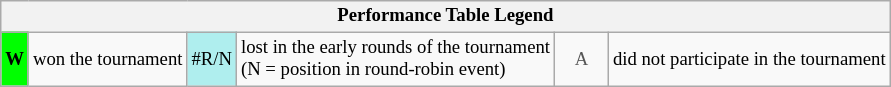<table class="wikitable" style="font-size:78%;">
<tr>
<th colspan="6">Performance Table Legend</th>
</tr>
<tr>
<td align="center" style="background:#00ff00;"><strong>W</strong></td>
<td>won the tournament</td>
<td align="center" style="background:#afeeee;">#R/N</td>
<td>lost in the early rounds of the tournament<br>(N = position in round-robin event)</td>
<td align="center" style="color:#555555;" width="30">A</td>
<td>did not participate in the tournament</td>
</tr>
</table>
